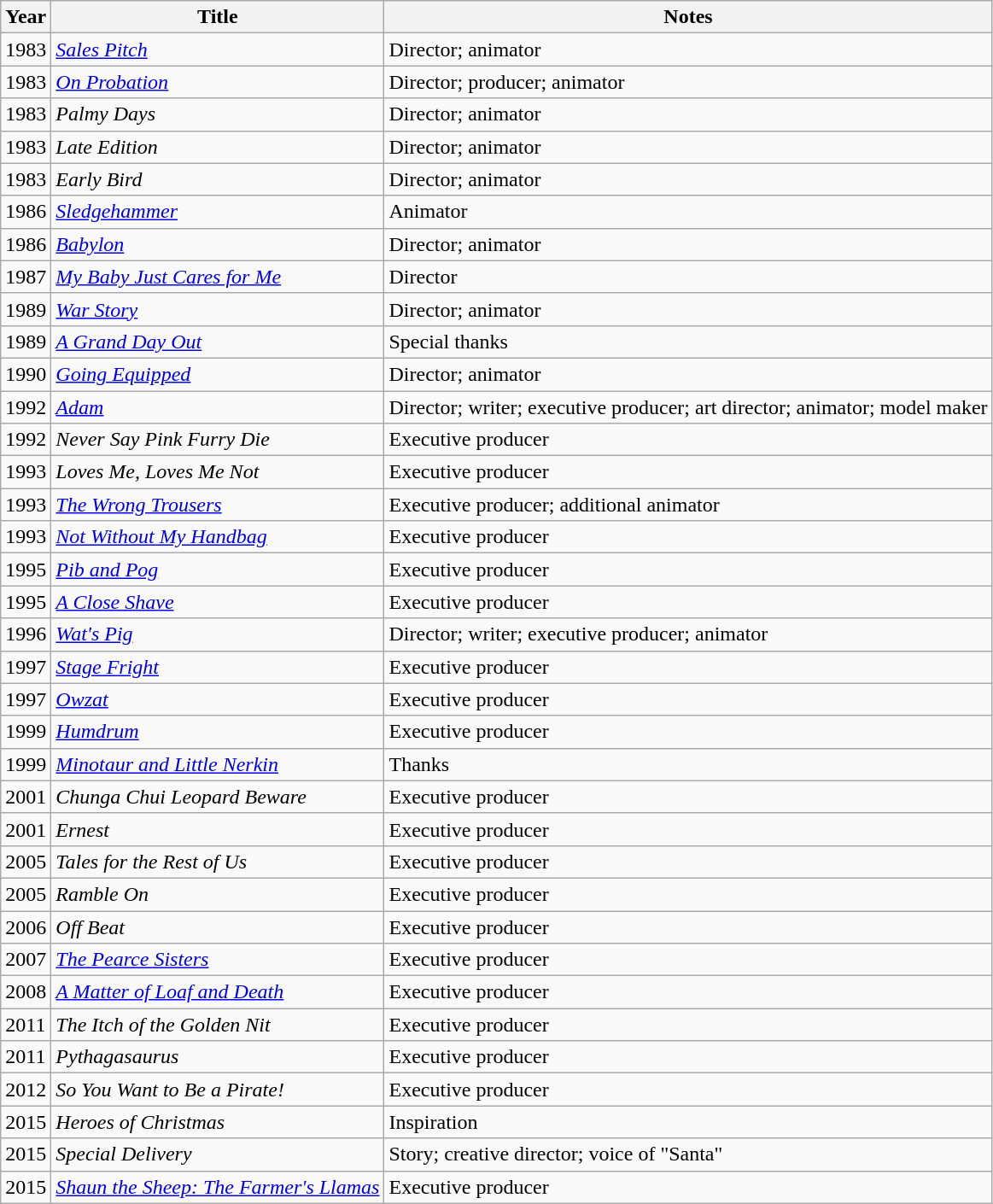<table class="wikitable sortable">
<tr>
<th>Year</th>
<th>Title</th>
<th>Notes</th>
</tr>
<tr>
<td>1983</td>
<td><em><a href='#'>Sales Pitch</a></em></td>
<td>Director; animator</td>
</tr>
<tr>
<td>1983</td>
<td><em><a href='#'>On Probation</a></em></td>
<td>Director; producer; animator</td>
</tr>
<tr>
<td>1983</td>
<td><em>Palmy Days</em></td>
<td>Director; animator</td>
</tr>
<tr>
<td>1983</td>
<td><em>Late Edition</em></td>
<td>Director; animator</td>
</tr>
<tr>
<td>1983</td>
<td><em>Early Bird</em></td>
<td>Director; animator</td>
</tr>
<tr>
<td>1986</td>
<td><em><a href='#'>Sledgehammer</a></em></td>
<td>Animator</td>
</tr>
<tr>
<td>1986</td>
<td><em><a href='#'>Babylon</a></em></td>
<td>Director; animator</td>
</tr>
<tr>
<td>1987</td>
<td><em><a href='#'>My Baby Just Cares for Me</a></em></td>
<td>Director</td>
</tr>
<tr>
<td>1989</td>
<td><em><a href='#'>War Story</a></em></td>
<td>Director; animator</td>
</tr>
<tr>
<td>1989</td>
<td><em><a href='#'>A Grand Day Out</a></em></td>
<td>Special thanks</td>
</tr>
<tr>
<td>1990</td>
<td><em><a href='#'>Going Equipped</a></em></td>
<td>Director; animator</td>
</tr>
<tr>
<td>1992</td>
<td><em><a href='#'>Adam</a></em></td>
<td>Director; writer; executive producer; art director; animator; model maker</td>
</tr>
<tr>
<td>1992</td>
<td><em>Never Say Pink Furry Die</em></td>
<td>Executive producer</td>
</tr>
<tr>
<td>1993</td>
<td><em>Loves Me, Loves Me Not</em></td>
<td>Executive producer</td>
</tr>
<tr>
<td>1993</td>
<td><em><a href='#'>The Wrong Trousers</a></em></td>
<td>Executive producer; additional animator</td>
</tr>
<tr>
<td>1993</td>
<td><em><a href='#'>Not Without My Handbag</a></em></td>
<td>Executive producer</td>
</tr>
<tr>
<td>1995</td>
<td><em><a href='#'>Pib and Pog</a></em></td>
<td>Executive producer</td>
</tr>
<tr>
<td>1995</td>
<td><em><a href='#'>A Close Shave</a></em></td>
<td>Executive producer</td>
</tr>
<tr>
<td>1996</td>
<td><em><a href='#'>Wat's Pig</a></em></td>
<td>Director; writer; executive producer; animator</td>
</tr>
<tr>
<td>1997</td>
<td><em><a href='#'>Stage Fright</a></em></td>
<td>Executive producer</td>
</tr>
<tr>
<td>1997</td>
<td><em><a href='#'>Owzat</a></em></td>
<td>Executive producer</td>
</tr>
<tr>
<td>1999</td>
<td><em><a href='#'>Humdrum</a></em></td>
<td>Executive producer</td>
</tr>
<tr>
<td>1999</td>
<td><em><a href='#'>Minotaur and Little Nerkin</a></em></td>
<td>Thanks</td>
</tr>
<tr>
<td>2001</td>
<td><em>Chunga Chui Leopard Beware</em></td>
<td>Executive producer</td>
</tr>
<tr>
<td>2001</td>
<td><em>Ernest</em></td>
<td>Executive producer</td>
</tr>
<tr>
<td>2005</td>
<td><em>Tales for the Rest of Us</em></td>
<td>Executive producer</td>
</tr>
<tr>
<td>2005</td>
<td><em>Ramble On</em></td>
<td>Executive producer</td>
</tr>
<tr>
<td>2006</td>
<td><em>Off Beat</em></td>
<td>Executive producer</td>
</tr>
<tr>
<td>2007</td>
<td><em><a href='#'>The Pearce Sisters</a></em></td>
<td>Executive producer</td>
</tr>
<tr>
<td>2008</td>
<td><em><a href='#'>A Matter of Loaf and Death</a></em></td>
<td>Executive producer</td>
</tr>
<tr>
<td>2011</td>
<td><em>The Itch of the Golden Nit</em></td>
<td>Executive producer</td>
</tr>
<tr>
<td>2011</td>
<td><em>Pythagasaurus</em></td>
<td>Executive producer</td>
</tr>
<tr>
<td>2012</td>
<td><em>So You Want to Be a Pirate!</em></td>
<td>Executive producer</td>
</tr>
<tr>
<td>2015</td>
<td><em>Heroes of Christmas</em></td>
<td>Inspiration</td>
</tr>
<tr>
<td>2015</td>
<td><em>Special Delivery</em></td>
<td>Story; creative director; voice of "Santa"</td>
</tr>
<tr>
<td>2015</td>
<td><em><a href='#'>Shaun the Sheep: The Farmer's Llamas</a></em></td>
<td>Executive producer</td>
</tr>
</table>
